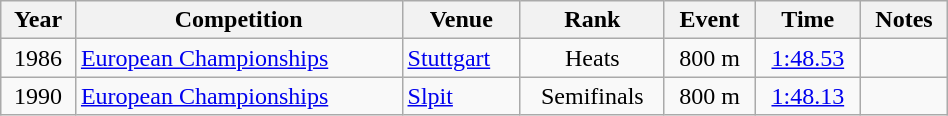<table class="wikitable" width=50% style="font-size100%; text-align:center;">
<tr>
<th>Year</th>
<th>Competition</th>
<th>Venue</th>
<th>Rank</th>
<th>Event</th>
<th>Time</th>
<th>Notes</th>
</tr>
<tr>
<td>1986</td>
<td align=left><a href='#'>European Championships</a></td>
<td align=left> <a href='#'>Stuttgart</a></td>
<td>Heats</td>
<td>800 m</td>
<td><a href='#'>1:48.53</a></td>
<td></td>
</tr>
<tr>
<td>1990</td>
<td align=left><a href='#'>European Championships</a></td>
<td align=left> <a href='#'>Slpit</a></td>
<td>Semifinals</td>
<td>800 m</td>
<td><a href='#'>1:48.13</a></td>
<td></td>
</tr>
</table>
